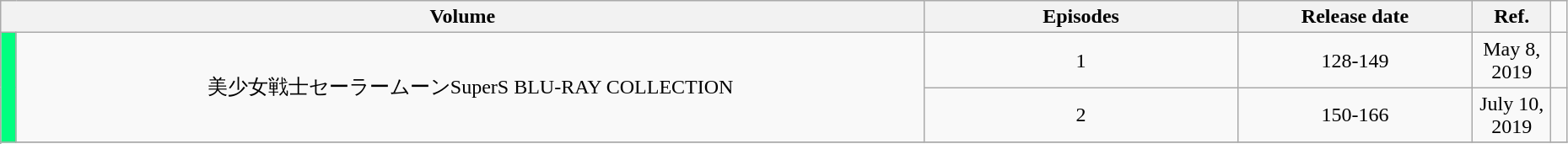<table class="wikitable" style="text-align: center; width: 98%;">
<tr>
<th colspan="2">Volume</th>
<th width="20%">Episodes</th>
<th width="15%">Release date</th>
<th width="5%">Ref.</th>
</tr>
<tr>
<td rowspan="10" width="1%" style="background: #00FF7F;"></td>
<td rowspan="2">美少女戦士セーラームーンSuperS BLU-RAY COLLECTION</td>
<td>1</td>
<td>128-149</td>
<td>May 8, 2019</td>
<td></td>
</tr>
<tr>
<td>2</td>
<td>150-166</td>
<td>July 10, 2019</td>
<td></td>
</tr>
<tr>
</tr>
</table>
